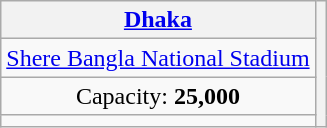<table class="wikitable" style="text-align:center">
<tr>
<th><a href='#'>Dhaka</a></th>
<th rowspan="4"></th>
</tr>
<tr>
<td><a href='#'>Shere Bangla National Stadium</a></td>
</tr>
<tr>
<td>Capacity: <strong>25,000</strong></td>
</tr>
<tr>
<td></td>
</tr>
</table>
